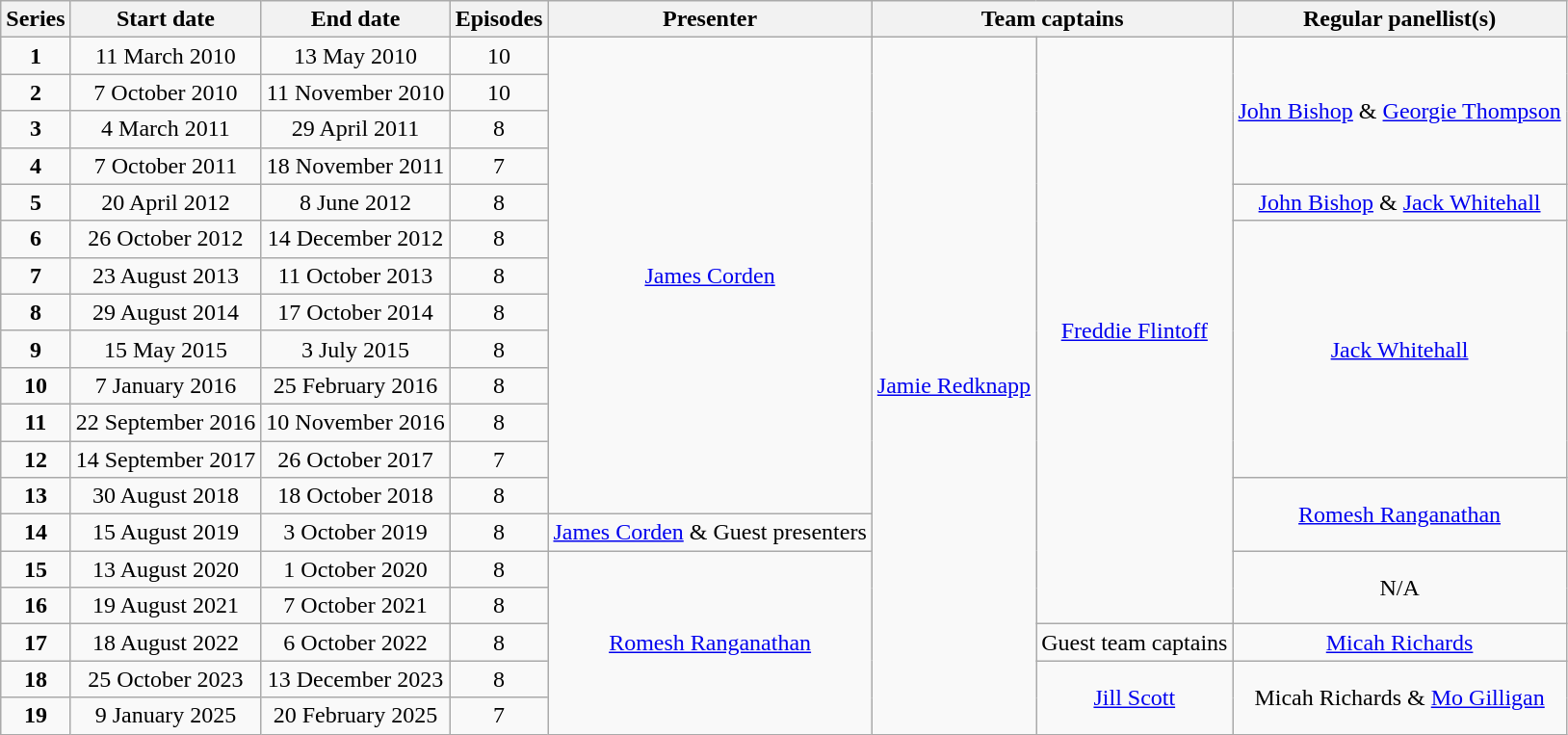<table class="wikitable" style="text-align:center;">
<tr>
<th>Series</th>
<th>Start date</th>
<th>End date</th>
<th>Episodes</th>
<th>Presenter</th>
<th colspan="2">Team captains</th>
<th>Regular panellist(s)</th>
</tr>
<tr>
<td><strong>1</strong></td>
<td>11 March 2010</td>
<td>13 May 2010</td>
<td>10</td>
<td rowspan="13"><a href='#'>James Corden</a></td>
<td rowspan="19"><a href='#'>Jamie Redknapp</a></td>
<td rowspan="16"><a href='#'>Freddie Flintoff</a></td>
<td rowspan="4"><a href='#'>John Bishop</a> & <a href='#'>Georgie Thompson</a></td>
</tr>
<tr>
<td><strong>2</strong></td>
<td>7 October 2010</td>
<td>11 November 2010</td>
<td>10</td>
</tr>
<tr>
<td><strong>3</strong></td>
<td>4 March 2011</td>
<td>29 April 2011</td>
<td>8</td>
</tr>
<tr>
<td><strong>4</strong></td>
<td>7 October 2011</td>
<td>18 November 2011</td>
<td>7</td>
</tr>
<tr>
<td><strong>5</strong></td>
<td>20 April 2012</td>
<td>8 June 2012</td>
<td>8</td>
<td><a href='#'>John Bishop</a> & <a href='#'>Jack Whitehall</a></td>
</tr>
<tr>
<td><strong>6</strong></td>
<td>26 October 2012</td>
<td>14 December 2012</td>
<td>8</td>
<td rowspan="7"><a href='#'>Jack Whitehall</a></td>
</tr>
<tr>
<td><strong>7</strong></td>
<td>23 August 2013</td>
<td>11 October 2013</td>
<td>8</td>
</tr>
<tr>
<td><strong>8</strong></td>
<td>29 August 2014</td>
<td>17 October 2014</td>
<td>8</td>
</tr>
<tr>
<td><strong>9</strong></td>
<td>15 May 2015</td>
<td>3 July 2015</td>
<td>8</td>
</tr>
<tr>
<td><strong>10</strong></td>
<td>7 January 2016</td>
<td>25 February 2016</td>
<td>8</td>
</tr>
<tr>
<td><strong>11</strong></td>
<td>22 September 2016</td>
<td>10 November 2016</td>
<td>8</td>
</tr>
<tr>
<td><strong>12</strong></td>
<td>14 September 2017</td>
<td>26 October 2017</td>
<td>7</td>
</tr>
<tr>
<td><strong>13</strong></td>
<td>30 August 2018</td>
<td>18 October 2018</td>
<td>8</td>
<td rowspan="2"><a href='#'>Romesh Ranganathan</a></td>
</tr>
<tr>
<td><strong>14</strong></td>
<td>15 August 2019</td>
<td>3 October 2019</td>
<td>8</td>
<td><a href='#'>James Corden</a> & Guest presenters</td>
</tr>
<tr>
<td><strong>15</strong></td>
<td>13 August 2020</td>
<td>1 October 2020</td>
<td>8</td>
<td rowspan="5"><a href='#'>Romesh Ranganathan</a></td>
<td rowspan="2">N/A</td>
</tr>
<tr>
<td><strong>16</strong></td>
<td>19 August 2021</td>
<td>7 October 2021</td>
<td>8</td>
</tr>
<tr>
<td><strong>17</strong></td>
<td>18 August 2022</td>
<td>6 October 2022</td>
<td>8</td>
<td>Guest team captains</td>
<td><a href='#'>Micah Richards</a></td>
</tr>
<tr>
<td><strong>18</strong></td>
<td>25 October 2023</td>
<td>13 December 2023</td>
<td>8</td>
<td rowspan="2"><a href='#'>Jill Scott</a></td>
<td rowspan="2">Micah Richards & <a href='#'>Mo Gilligan</a></td>
</tr>
<tr>
<td><strong>19</strong></td>
<td>9 January 2025</td>
<td>20 February 2025</td>
<td>7</td>
</tr>
</table>
